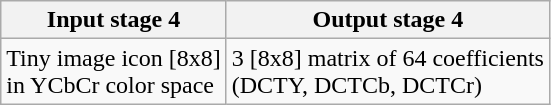<table class="wikitable">
<tr>
<th>Input stage 4</th>
<th>Output stage 4</th>
</tr>
<tr>
<td>Tiny image icon [8x8]<br>in YCbCr color space</td>
<td>3 [8x8] matrix of 64 coefficients<br>(DCTY, DCTCb, DCTCr)</td>
</tr>
</table>
